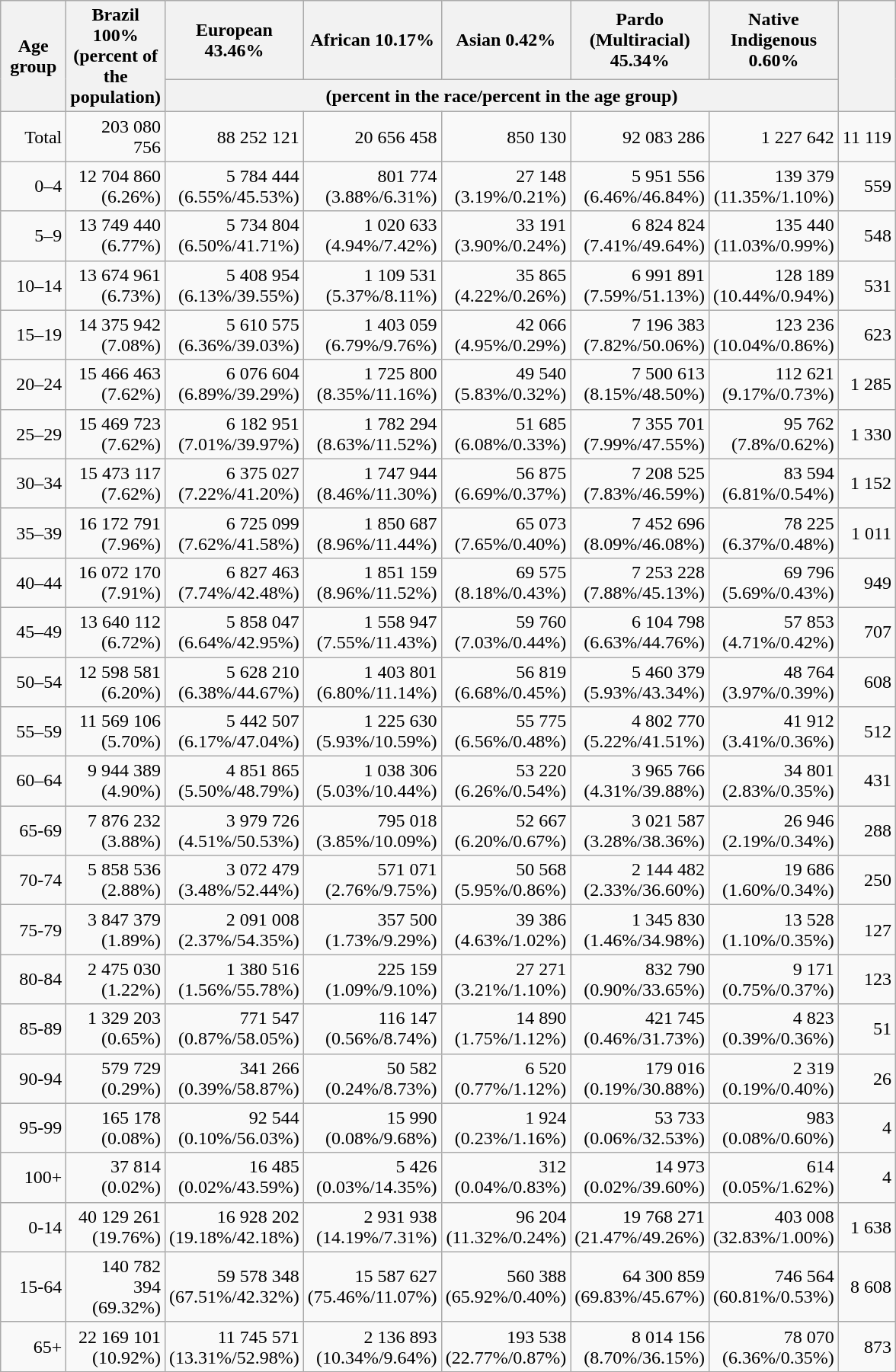<table class="wikitable" style="text-align: right;">
<tr>
<th rowspan=2 width="50pt">Age group</th>
<th rowspan=2 width="70pt">Brazil 100% (percent of the population)</th>
<th width="70pt">European 43.46%</th>
<th width="70pt">African 10.17%</th>
<th width="70pt">Asian 0.42%</th>
<th width="70pt">Pardo (Multiracial) 45.34%</th>
<th width="70pt">Native Indigenous 0.60%</th>
<th rowspan=2></th>
</tr>
<tr>
<th colspan=5>(percent in the race/percent in the age group)</th>
</tr>
<tr>
<td>Total</td>
<td>203 080 756</td>
<td>88 252 121</td>
<td>20 656 458</td>
<td>850 130</td>
<td>92 083 286</td>
<td>1 227 642</td>
<td>11 119</td>
</tr>
<tr>
<td>0–4</td>
<td>12 704 860 (6.26%)</td>
<td>5 784 444 (6.55%/45.53%)</td>
<td>801 774 (3.88%/6.31%)</td>
<td>27 148 (3.19%/0.21%)</td>
<td>5 951 556 (6.46%/46.84%)</td>
<td>139 379 (11.35%/1.10%)</td>
<td>559</td>
</tr>
<tr>
<td>5–9</td>
<td>13 749 440 (6.77%)</td>
<td>5 734 804 (6.50%/41.71%)</td>
<td>1 020 633 (4.94%/7.42%)</td>
<td>33 191 (3.90%/0.24%)</td>
<td>6 824 824 (7.41%/49.64%)</td>
<td>135 440 (11.03%/0.99%)</td>
<td>548</td>
</tr>
<tr>
<td>10–14</td>
<td>13 674 961 (6.73%)</td>
<td>5 408 954 (6.13%/39.55%)</td>
<td>1 109 531 (5.37%/8.11%)</td>
<td>35 865 (4.22%/0.26%)</td>
<td>6 991 891 (7.59%/51.13%)</td>
<td>128 189 (10.44%/0.94%)</td>
<td>531</td>
</tr>
<tr>
<td>15–19</td>
<td>14 375 942 (7.08%)</td>
<td>5 610 575 (6.36%/39.03%)</td>
<td>1 403 059 (6.79%/9.76%)</td>
<td>42 066 (4.95%/0.29%)</td>
<td>7 196 383 (7.82%/50.06%)</td>
<td>123 236 (10.04%/0.86%)</td>
<td>623</td>
</tr>
<tr>
<td>20–24</td>
<td>15 466 463 (7.62%)</td>
<td>6 076 604 (6.89%/39.29%)</td>
<td>1 725 800 (8.35%/11.16%)</td>
<td>49 540 (5.83%/0.32%)</td>
<td>7 500 613 (8.15%/48.50%)</td>
<td>112 621 (9.17%/0.73%)</td>
<td>1 285</td>
</tr>
<tr>
<td>25–29</td>
<td>15 469 723 (7.62%)</td>
<td>6 182 951 (7.01%/39.97%)</td>
<td>1 782 294 (8.63%/11.52%)</td>
<td>51 685 (6.08%/0.33%)</td>
<td>7 355 701 (7.99%/47.55%)</td>
<td>95 762 (7.8%/0.62%)</td>
<td>1 330</td>
</tr>
<tr>
<td>30–34</td>
<td>15 473 117 (7.62%)</td>
<td>6 375 027 (7.22%/41.20%)</td>
<td>1 747 944 (8.46%/11.30%)</td>
<td>56 875 (6.69%/0.37%)</td>
<td>7 208 525 (7.83%/46.59%)</td>
<td>83 594 (6.81%/0.54%)</td>
<td>1 152</td>
</tr>
<tr>
<td>35–39</td>
<td>16 172 791 (7.96%)</td>
<td>6 725 099 (7.62%/41.58%)</td>
<td>1 850 687 (8.96%/11.44%)</td>
<td>65 073 (7.65%/0.40%)</td>
<td>7 452 696 (8.09%/46.08%)</td>
<td>78 225 (6.37%/0.48%)</td>
<td>1 011</td>
</tr>
<tr>
<td>40–44</td>
<td>16 072 170 (7.91%)</td>
<td>6 827 463 (7.74%/42.48%)</td>
<td>1 851 159 (8.96%/11.52%)</td>
<td>69 575 (8.18%/0.43%)</td>
<td>7 253 228 (7.88%/45.13%)</td>
<td>69 796 (5.69%/0.43%)</td>
<td>949</td>
</tr>
<tr>
<td>45–49</td>
<td>13 640 112 (6.72%)</td>
<td>5 858 047 (6.64%/42.95%)</td>
<td>1 558 947 (7.55%/11.43%)</td>
<td>59 760 (7.03%/0.44%)</td>
<td>6 104 798 (6.63%/44.76%)</td>
<td>57 853 (4.71%/0.42%)</td>
<td>707</td>
</tr>
<tr>
<td>50–54</td>
<td>12 598 581 (6.20%)</td>
<td>5 628 210 (6.38%/44.67%)</td>
<td>1 403 801 (6.80%/11.14%)</td>
<td>56 819 (6.68%/0.45%)</td>
<td>5 460 379 (5.93%/43.34%)</td>
<td>48 764 (3.97%/0.39%)</td>
<td>608</td>
</tr>
<tr>
<td>55–59</td>
<td>11 569 106 (5.70%)</td>
<td>5 442 507 (6.17%/47.04%)</td>
<td>1 225 630 (5.93%/10.59%)</td>
<td>55 775 (6.56%/0.48%)</td>
<td>4 802 770 (5.22%/41.51%)</td>
<td>41 912 (3.41%/0.36%)</td>
<td>512</td>
</tr>
<tr>
<td>60–64</td>
<td>9 944 389 (4.90%)</td>
<td>4 851 865 (5.50%/48.79%)</td>
<td>1 038 306 (5.03%/10.44%)</td>
<td>53 220 (6.26%/0.54%)</td>
<td>3 965 766 (4.31%/39.88%)</td>
<td>34 801 (2.83%/0.35%)</td>
<td>431</td>
</tr>
<tr>
<td>65-69</td>
<td>7 876 232 (3.88%)</td>
<td>3 979 726 (4.51%/50.53%)</td>
<td>795 018 (3.85%/10.09%)</td>
<td>52 667 (6.20%/0.67%)</td>
<td>3 021 587 (3.28%/38.36%)</td>
<td>26 946 (2.19%/0.34%)</td>
<td>288</td>
</tr>
<tr>
<td>70-74</td>
<td>5 858 536 (2.88%)</td>
<td>3 072 479 (3.48%/52.44%)</td>
<td>571 071 (2.76%/9.75%)</td>
<td>50 568 (5.95%/0.86%)</td>
<td>2 144 482 (2.33%/36.60%)</td>
<td>19 686 (1.60%/0.34%)</td>
<td>250</td>
</tr>
<tr>
<td>75-79</td>
<td>3 847 379 (1.89%)</td>
<td>2 091 008 (2.37%/54.35%)</td>
<td>357 500 (1.73%/9.29%)</td>
<td>39 386 (4.63%/1.02%)</td>
<td>1 345 830 (1.46%/34.98%)</td>
<td>13 528 (1.10%/0.35%)</td>
<td>127</td>
</tr>
<tr>
<td>80-84</td>
<td>2 475 030 (1.22%)</td>
<td>1 380 516 (1.56%/55.78%)</td>
<td>225 159 (1.09%/9.10%)</td>
<td>27 271 (3.21%/1.10%)</td>
<td>832 790 (0.90%/33.65%)</td>
<td>9 171 (0.75%/0.37%)</td>
<td>123</td>
</tr>
<tr>
<td>85-89</td>
<td>1 329 203 (0.65%)</td>
<td>771 547 (0.87%/58.05%)</td>
<td>116 147 (0.56%/8.74%)</td>
<td>14 890 (1.75%/1.12%)</td>
<td>421 745 (0.46%/31.73%)</td>
<td>4 823 (0.39%/0.36%)</td>
<td>51</td>
</tr>
<tr>
<td>90-94</td>
<td>579 729 (0.29%)</td>
<td>341 266 (0.39%/58.87%)</td>
<td>50 582 (0.24%/8.73%)</td>
<td>6 520 (0.77%/1.12%)</td>
<td>179 016 (0.19%/30.88%)</td>
<td>2 319 (0.19%/0.40%)</td>
<td>26</td>
</tr>
<tr>
<td>95-99</td>
<td>165 178 (0.08%)</td>
<td>92 544 (0.10%/56.03%)</td>
<td>15 990 (0.08%/9.68%)</td>
<td>1 924 (0.23%/1.16%)</td>
<td>53 733 (0.06%/32.53%)</td>
<td>983 (0.08%/0.60%)</td>
<td>4</td>
</tr>
<tr>
<td>100+</td>
<td>37 814 (0.02%)</td>
<td>16 485 (0.02%/43.59%)</td>
<td>5 426 (0.03%/14.35%)</td>
<td>312 (0.04%/0.83%)</td>
<td>14 973 (0.02%/39.60%)</td>
<td>614 (0.05%/1.62%)</td>
<td>4</td>
</tr>
<tr>
<td>0-14</td>
<td>40 129 261 (19.76%)</td>
<td>16 928 202 (19.18%/42.18%)</td>
<td>2 931 938 (14.19%/7.31%)</td>
<td>96 204 (11.32%/0.24%)</td>
<td>19 768 271 (21.47%/49.26%)</td>
<td>403 008 (32.83%/1.00%)</td>
<td>1 638</td>
</tr>
<tr>
<td>15-64</td>
<td>140 782 394 (69.32%)</td>
<td>59 578 348 (67.51%/42.32%)</td>
<td>15 587 627 (75.46%/11.07%)</td>
<td>560 388 (65.92%/0.40%)</td>
<td>64 300 859 (69.83%/45.67%)</td>
<td>746 564 (60.81%/0.53%)</td>
<td>8 608</td>
</tr>
<tr>
<td>65+</td>
<td>22 169 101 (10.92%)</td>
<td>11 745 571 (13.31%/52.98%)</td>
<td>2 136 893 (10.34%/9.64%)</td>
<td>193 538 (22.77%/0.87%)</td>
<td>8 014 156 (8.70%/36.15%)</td>
<td>78 070 (6.36%/0.35%)</td>
<td>873</td>
</tr>
<tr>
</tr>
</table>
